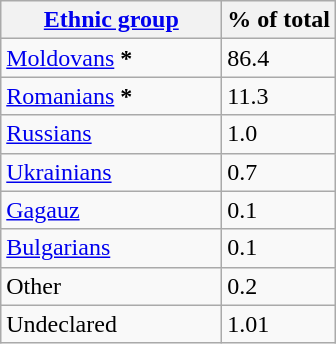<table class="wikitable sortable">
<tr>
<th style="width:140px;"><a href='#'>Ethnic group</a></th>
<th>% of total</th>
</tr>
<tr>
<td><a href='#'>Moldovans</a> <strong>*</strong></td>
<td>86.4</td>
</tr>
<tr>
<td><a href='#'>Romanians</a> <strong>*</strong></td>
<td>11.3</td>
</tr>
<tr>
<td><a href='#'>Russians</a></td>
<td>1.0</td>
</tr>
<tr>
<td><a href='#'>Ukrainians</a></td>
<td>0.7</td>
</tr>
<tr>
<td><a href='#'>Gagauz</a></td>
<td>0.1</td>
</tr>
<tr>
<td><a href='#'>Bulgarians</a></td>
<td>0.1</td>
</tr>
<tr>
<td>Other</td>
<td>0.2</td>
</tr>
<tr>
<td>Undeclared</td>
<td>1.01</td>
</tr>
</table>
